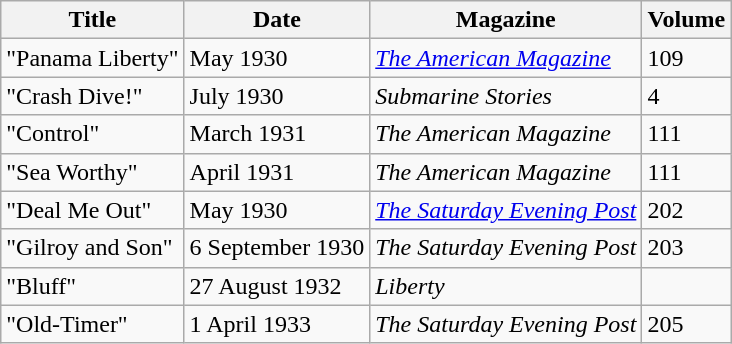<table class="wikitable sortable">
<tr>
<th>Title</th>
<th>Date</th>
<th>Magazine</th>
<th>Volume</th>
</tr>
<tr>
<td>"Panama Liberty"</td>
<td>May 1930</td>
<td><em><a href='#'>The American Magazine</a></em></td>
<td>109</td>
</tr>
<tr>
<td>"Crash Dive!"</td>
<td>July 1930</td>
<td><em>Submarine Stories</em></td>
<td>4</td>
</tr>
<tr>
<td>"Control"</td>
<td>March 1931</td>
<td><em>The American Magazine</em></td>
<td>111</td>
</tr>
<tr>
<td>"Sea Worthy"</td>
<td>April 1931</td>
<td><em>The American Magazine</em></td>
<td>111</td>
</tr>
<tr>
<td>"Deal Me Out"</td>
<td>May 1930</td>
<td><em><a href='#'>The Saturday Evening Post</a></em></td>
<td>202</td>
</tr>
<tr>
<td>"Gilroy and Son"</td>
<td>6 September 1930</td>
<td><em>The Saturday Evening Post</em></td>
<td>203</td>
</tr>
<tr>
<td>"Bluff"</td>
<td>27 August 1932</td>
<td><em>Liberty</em></td>
<td></td>
</tr>
<tr>
<td>"Old-Timer"</td>
<td>1 April 1933</td>
<td><em>The Saturday Evening Post</em></td>
<td>205</td>
</tr>
</table>
